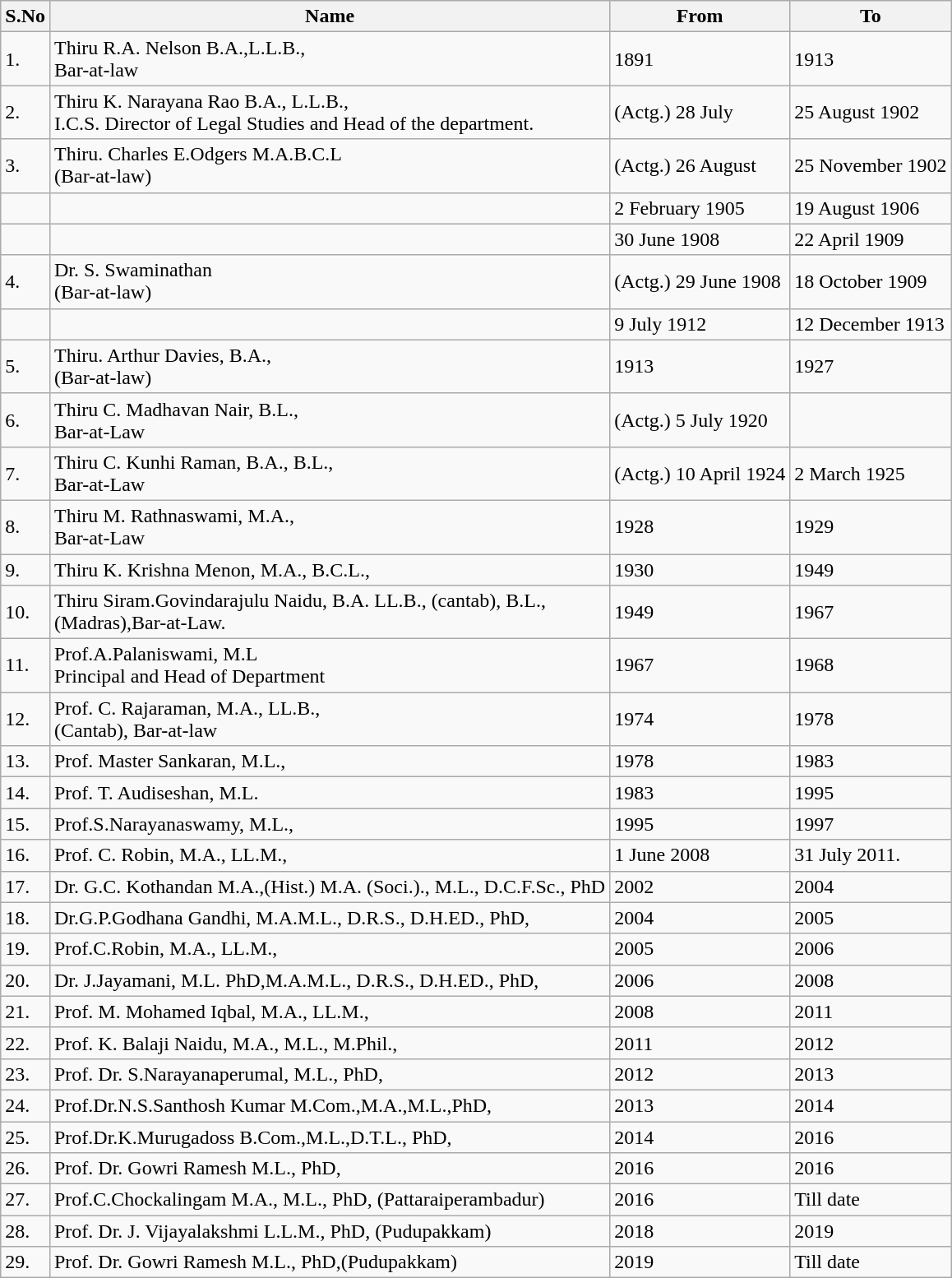<table class="wikitable">
<tr>
<th>S.No</th>
<th>Name</th>
<th>From</th>
<th>To</th>
</tr>
<tr>
<td>1.</td>
<td>Thiru R.A. Nelson B.A.,L.L.B.,<br>Bar-at-law</td>
<td>1891</td>
<td>1913</td>
</tr>
<tr>
<td>2.</td>
<td>Thiru K. Narayana Rao B.A., L.L.B.,<br>I.C.S. Director of Legal Studies and Head of the department.</td>
<td>(Actg.) 28 July</td>
<td>25 August 1902</td>
</tr>
<tr>
<td>3.</td>
<td>Thiru. Charles E.Odgers M.A.B.C.L<br>(Bar-at-law)</td>
<td>(Actg.) 26 August</td>
<td>25 November 1902</td>
</tr>
<tr>
<td></td>
<td></td>
<td>2 February 1905</td>
<td>19 August 1906</td>
</tr>
<tr>
<td></td>
<td></td>
<td>30 June 1908</td>
<td>22 April 1909</td>
</tr>
<tr>
<td>4.</td>
<td>Dr. S. Swaminathan<br>(Bar-at-law)</td>
<td>(Actg.) 29 June 1908</td>
<td>18 October 1909</td>
</tr>
<tr>
<td></td>
<td></td>
<td>9 July 1912</td>
<td>12 December 1913</td>
</tr>
<tr>
<td>5.</td>
<td>Thiru. Arthur Davies, B.A.,<br>(Bar-at-law)</td>
<td>1913</td>
<td>1927</td>
</tr>
<tr>
<td>6.</td>
<td>Thiru C. Madhavan Nair, B.L.,<br>Bar-at-Law</td>
<td>(Actg.) 5 July 1920</td>
<td></td>
</tr>
<tr>
<td>7.</td>
<td>Thiru C. Kunhi Raman, B.A., B.L.,<br>Bar-at-Law</td>
<td>(Actg.) 10 April 1924</td>
<td>2 March 1925</td>
</tr>
<tr>
<td>8.</td>
<td>Thiru M. Rathnaswami, M.A.,<br>Bar-at-Law</td>
<td>1928</td>
<td>1929</td>
</tr>
<tr>
<td>9.</td>
<td>Thiru K. Krishna Menon, M.A., B.C.L.,</td>
<td>1930</td>
<td>1949</td>
</tr>
<tr>
<td>10.</td>
<td>Thiru Siram.Govindarajulu Naidu, B.A. LL.B., (cantab), B.L.,<br>(Madras),Bar-at-Law.</td>
<td>1949</td>
<td>1967</td>
</tr>
<tr>
<td>11.</td>
<td>Prof.A.Palaniswami, M.L<br>Principal and Head of Department</td>
<td>1967</td>
<td>1968</td>
</tr>
<tr>
<td>12.</td>
<td>Prof. C. Rajaraman, M.A., LL.B.,<br>(Cantab), Bar-at-law</td>
<td>1974</td>
<td>1978</td>
</tr>
<tr>
<td>13.</td>
<td>Prof. Master Sankaran, M.L.,</td>
<td>1978</td>
<td>1983</td>
</tr>
<tr>
<td>14.</td>
<td>Prof. T. Audiseshan, M.L.</td>
<td>1983</td>
<td>1995</td>
</tr>
<tr>
<td>15.</td>
<td>Prof.S.Narayanaswamy, M.L.,</td>
<td>1995</td>
<td>1997</td>
</tr>
<tr>
<td>16.</td>
<td>Prof. C. Robin, M.A., LL.M.,</td>
<td>1 June 2008</td>
<td>31 July 2011.</td>
</tr>
<tr>
<td>17.</td>
<td>Dr. G.C. Kothandan M.A.,(Hist.) M.A. (Soci.)., M.L., D.C.F.Sc., PhD</td>
<td>2002</td>
<td>2004</td>
</tr>
<tr>
<td>18.</td>
<td>Dr.G.P.Godhana Gandhi, M.A.M.L., D.R.S., D.H.ED., PhD,</td>
<td>2004</td>
<td>2005</td>
</tr>
<tr>
<td>19.</td>
<td>Prof.C.Robin, M.A., LL.M.,</td>
<td>2005</td>
<td>2006</td>
</tr>
<tr>
<td>20.</td>
<td>Dr. J.Jayamani, M.L. PhD,M.A.M.L., D.R.S., D.H.ED., PhD,</td>
<td>2006</td>
<td>2008</td>
</tr>
<tr>
<td>21.</td>
<td>Prof. M. Mohamed Iqbal, M.A., LL.M.,</td>
<td>2008</td>
<td>2011</td>
</tr>
<tr>
<td>22.</td>
<td>Prof. K. Balaji Naidu, M.A., M.L., M.Phil.,</td>
<td>2011</td>
<td>2012</td>
</tr>
<tr>
<td>23.</td>
<td>Prof. Dr. S.Narayanaperumal, M.L., PhD,</td>
<td>2012</td>
<td>2013</td>
</tr>
<tr>
<td>24.</td>
<td>Prof.Dr.N.S.Santhosh Kumar M.Com.,M.A.,M.L.,PhD,</td>
<td>2013</td>
<td>2014</td>
</tr>
<tr>
<td>25.</td>
<td>Prof.Dr.K.Murugadoss B.Com.,M.L.,D.T.L., PhD,</td>
<td>2014</td>
<td>2016<br></td>
</tr>
<tr>
<td>26.</td>
<td>Prof. Dr. Gowri Ramesh M.L., PhD,</td>
<td>2016</td>
<td>2016</td>
</tr>
<tr>
<td>27.</td>
<td>Prof.C.Chockalingam M.A., M.L., PhD, (Pattaraiperambadur)</td>
<td>2016</td>
<td>Till date</td>
</tr>
<tr>
<td>28.</td>
<td>Prof. Dr. J. Vijayalakshmi L.L.M., PhD, (Pudupakkam)</td>
<td>2018</td>
<td>2019</td>
</tr>
<tr>
<td>29.</td>
<td>Prof. Dr. Gowri Ramesh M.L., PhD,(Pudupakkam)</td>
<td>2019</td>
<td>Till date</td>
</tr>
</table>
